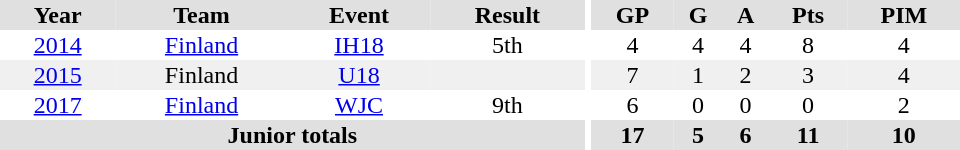<table border="0" cellpadding="1" cellspacing="0" ID="Table3" style="text-align:center; width:40em">
<tr ALIGN="center" bgcolor="#e0e0e0">
<th>Year</th>
<th>Team</th>
<th>Event</th>
<th>Result</th>
<th rowspan="99" bgcolor="#ffffff"></th>
<th>GP</th>
<th>G</th>
<th>A</th>
<th>Pts</th>
<th>PIM</th>
</tr>
<tr>
<td><a href='#'>2014</a></td>
<td><a href='#'>Finland</a></td>
<td><a href='#'>IH18</a></td>
<td>5th</td>
<td>4</td>
<td>4</td>
<td>4</td>
<td>8</td>
<td>4</td>
</tr>
<tr bgcolor="#f0f0f0">
<td><a href='#'>2015</a></td>
<td>Finland</td>
<td><a href='#'>U18</a></td>
<td></td>
<td>7</td>
<td>1</td>
<td>2</td>
<td>3</td>
<td>4</td>
</tr>
<tr>
<td><a href='#'>2017</a></td>
<td><a href='#'>Finland</a></td>
<td><a href='#'>WJC</a></td>
<td>9th</td>
<td>6</td>
<td>0</td>
<td>0</td>
<td>0</td>
<td>2</td>
</tr>
<tr bgcolor="#e0e0e0">
<th colspan="4">Junior totals</th>
<th>17</th>
<th>5</th>
<th>6</th>
<th>11</th>
<th>10</th>
</tr>
</table>
